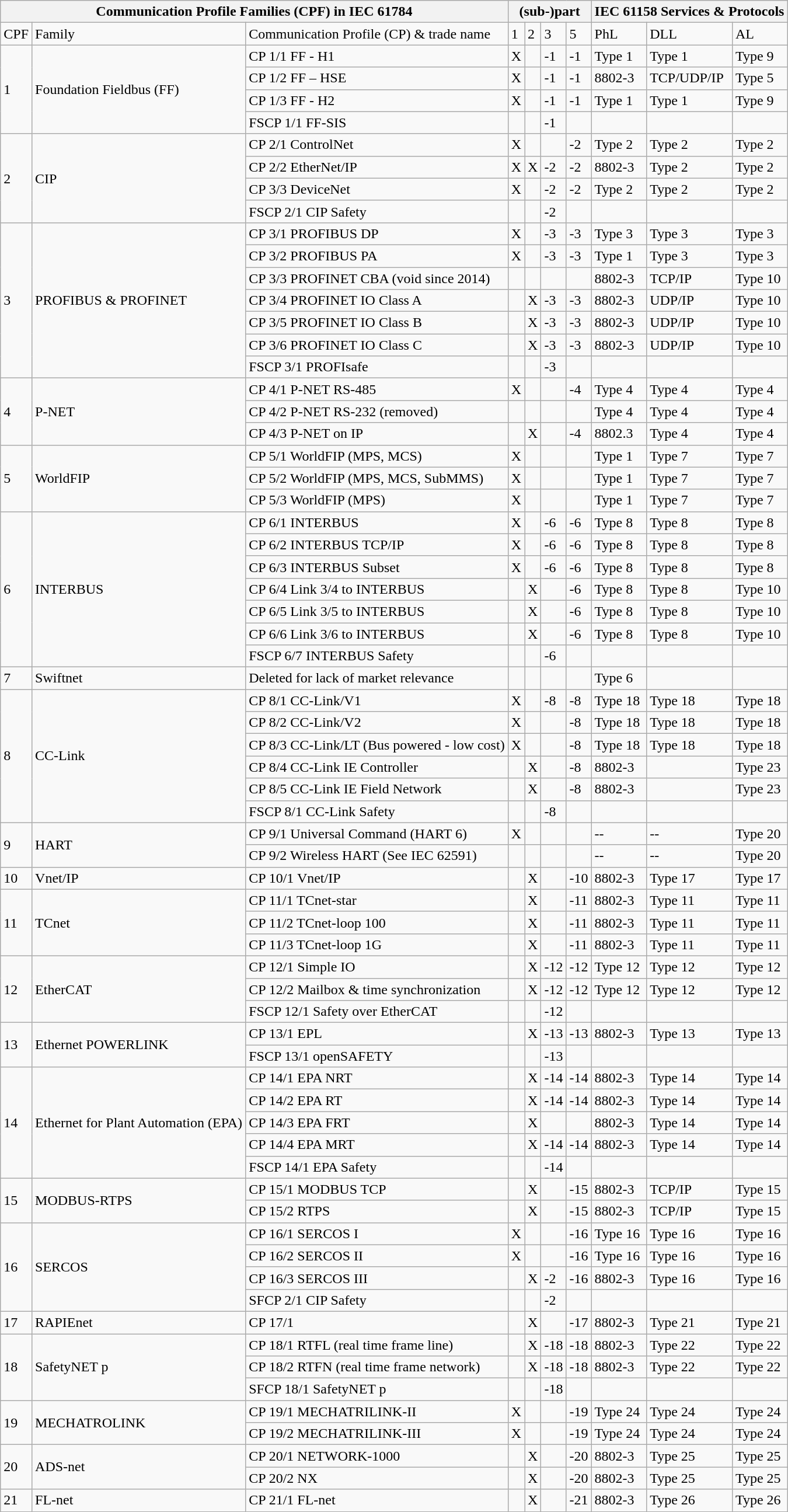<table class="wikitable plainrowheaders">
<tr>
<th scope="col" colspan="3">Communication Profile Families (CPF) in IEC 61784</th>
<th scope="col" colspan="4">(sub-)part</th>
<th scope="col" colspan="3">IEC 61158 Services & Protocols</th>
</tr>
<tr>
<td scope="col">CPF</td>
<td>Family</td>
<td>Communication Profile (CP) & trade name</td>
<td>1</td>
<td>2</td>
<td>3</td>
<td>5</td>
<td>PhL</td>
<td>DLL</td>
<td>AL</td>
</tr>
<tr>
<td rowspan="4">1</td>
<td rowspan="4">Foundation Fieldbus (FF)</td>
<td>CP 1/1 FF - H1</td>
<td>X</td>
<td></td>
<td>-1</td>
<td>-1</td>
<td>Type 1</td>
<td>Type 1</td>
<td>Type 9</td>
</tr>
<tr>
<td>CP 1/2 FF – HSE</td>
<td>X</td>
<td></td>
<td>-1</td>
<td>-1</td>
<td>8802-3</td>
<td>TCP/UDP/IP</td>
<td>Type 5</td>
</tr>
<tr>
<td>CP 1/3 FF - H2</td>
<td>X</td>
<td></td>
<td>-1</td>
<td>-1</td>
<td>Type 1</td>
<td>Type 1</td>
<td>Type 9</td>
</tr>
<tr>
<td>FSCP 1/1 FF-SIS</td>
<td></td>
<td></td>
<td>-1</td>
<td></td>
<td></td>
<td></td>
<td></td>
</tr>
<tr>
<td rowspan="4">2</td>
<td rowspan="4">CIP</td>
<td>CP 2/1 ControlNet</td>
<td>X</td>
<td></td>
<td></td>
<td>-2</td>
<td>Type 2</td>
<td>Type 2</td>
<td>Type 2</td>
</tr>
<tr>
<td>CP 2/2 EtherNet/IP</td>
<td>X</td>
<td>X</td>
<td>-2</td>
<td>-2</td>
<td>8802-3</td>
<td>Type 2</td>
<td>Type 2</td>
</tr>
<tr>
<td>CP 3/3 DeviceNet</td>
<td>X</td>
<td></td>
<td>-2</td>
<td>-2</td>
<td>Type 2</td>
<td>Type 2</td>
<td>Type 2</td>
</tr>
<tr>
<td>FSCP 2/1 CIP Safety</td>
<td></td>
<td></td>
<td>-2</td>
<td></td>
<td></td>
<td></td>
<td></td>
</tr>
<tr>
<td rowspan="7">3</td>
<td rowspan="7">PROFIBUS & PROFINET</td>
<td>CP 3/1 PROFIBUS DP</td>
<td>X</td>
<td></td>
<td>-3</td>
<td>-3</td>
<td>Type 3</td>
<td>Type 3</td>
<td>Type 3</td>
</tr>
<tr>
<td>CP 3/2 PROFIBUS PA</td>
<td>X</td>
<td></td>
<td>-3</td>
<td>-3</td>
<td>Type 1</td>
<td>Type 3</td>
<td>Type 3</td>
</tr>
<tr>
<td>CP 3/3 PROFINET CBA (void since 2014)</td>
<td></td>
<td></td>
<td></td>
<td></td>
<td>8802-3</td>
<td>TCP/IP</td>
<td>Type 10</td>
</tr>
<tr>
<td>CP 3/4 PROFINET IO Class A</td>
<td></td>
<td>X</td>
<td>-3</td>
<td>-3</td>
<td>8802-3</td>
<td>UDP/IP</td>
<td>Type 10</td>
</tr>
<tr>
<td>CP 3/5 PROFINET IO Class B</td>
<td></td>
<td>X</td>
<td>-3</td>
<td>-3</td>
<td>8802-3</td>
<td>UDP/IP</td>
<td>Type 10</td>
</tr>
<tr>
<td>CP 3/6 PROFINET IO Class C</td>
<td></td>
<td>X</td>
<td>-3</td>
<td>-3</td>
<td>8802-3</td>
<td>UDP/IP</td>
<td>Type 10</td>
</tr>
<tr>
<td>FSCP 3/1 PROFIsafe</td>
<td></td>
<td></td>
<td>-3</td>
<td></td>
<td></td>
<td></td>
<td></td>
</tr>
<tr>
<td rowspan="3">4</td>
<td rowspan="3">P-NET</td>
<td>CP 4/1 P-NET RS-485</td>
<td>X</td>
<td></td>
<td></td>
<td>-4</td>
<td>Type 4</td>
<td>Type 4</td>
<td>Type 4</td>
</tr>
<tr>
<td>CP 4/2 P-NET RS-232 (removed)</td>
<td></td>
<td></td>
<td></td>
<td></td>
<td>Type 4</td>
<td>Type 4</td>
<td>Type 4</td>
</tr>
<tr>
<td>CP 4/3 P-NET on IP</td>
<td></td>
<td>X</td>
<td></td>
<td>-4</td>
<td>8802.3</td>
<td>Type 4</td>
<td>Type 4</td>
</tr>
<tr>
<td rowspan="3">5</td>
<td rowspan="3">WorldFIP</td>
<td>CP 5/1 WorldFIP (MPS, MCS)</td>
<td>X</td>
<td></td>
<td></td>
<td></td>
<td>Type 1</td>
<td>Type 7</td>
<td>Type 7</td>
</tr>
<tr>
<td>CP 5/2 WorldFIP (MPS, MCS, SubMMS)</td>
<td>X</td>
<td></td>
<td></td>
<td></td>
<td>Type 1</td>
<td>Type 7</td>
<td>Type 7</td>
</tr>
<tr>
<td>CP 5/3 WorldFIP (MPS)</td>
<td>X</td>
<td></td>
<td></td>
<td></td>
<td>Type 1</td>
<td>Type 7</td>
<td>Type 7</td>
</tr>
<tr>
<td rowspan="7">6</td>
<td rowspan="7">INTERBUS</td>
<td>CP 6/1 INTERBUS</td>
<td>X</td>
<td></td>
<td>-6</td>
<td>-6</td>
<td>Type 8</td>
<td>Type 8</td>
<td>Type 8</td>
</tr>
<tr>
<td>CP 6/2 INTERBUS TCP/IP</td>
<td>X</td>
<td></td>
<td>-6</td>
<td>-6</td>
<td>Type 8</td>
<td>Type 8</td>
<td>Type 8</td>
</tr>
<tr>
<td>CP 6/3 INTERBUS Subset</td>
<td>X</td>
<td></td>
<td>-6</td>
<td>-6</td>
<td>Type 8</td>
<td>Type 8</td>
<td>Type 8</td>
</tr>
<tr>
<td>CP 6/4 Link 3/4 to INTERBUS</td>
<td></td>
<td>X</td>
<td></td>
<td>-6</td>
<td>Type 8</td>
<td>Type 8</td>
<td>Type 10</td>
</tr>
<tr>
<td>CP 6/5 Link 3/5 to INTERBUS</td>
<td></td>
<td>X</td>
<td></td>
<td>-6</td>
<td>Type 8</td>
<td>Type 8</td>
<td>Type 10</td>
</tr>
<tr>
<td>CP 6/6 Link 3/6 to INTERBUS</td>
<td></td>
<td>X</td>
<td></td>
<td>-6</td>
<td>Type 8</td>
<td>Type 8</td>
<td>Type 10</td>
</tr>
<tr>
<td>FSCP 6/7 INTERBUS Safety</td>
<td></td>
<td></td>
<td>-6</td>
<td></td>
<td></td>
<td></td>
<td></td>
</tr>
<tr>
<td rowspan="1">7</td>
<td rowspan="1">Swiftnet</td>
<td>Deleted for lack of market relevance</td>
<td></td>
<td></td>
<td></td>
<td></td>
<td>Type 6</td>
<td></td>
<td></td>
</tr>
<tr>
<td rowspan="6">8</td>
<td rowspan="6">CC-Link</td>
<td>CP 8/1 CC-Link/V1</td>
<td>X</td>
<td></td>
<td>-8</td>
<td>-8</td>
<td>Type 18</td>
<td>Type 18</td>
<td>Type 18</td>
</tr>
<tr>
<td>CP 8/2 CC-Link/V2</td>
<td>X</td>
<td></td>
<td></td>
<td>-8</td>
<td>Type 18</td>
<td>Type 18</td>
<td>Type 18</td>
</tr>
<tr>
<td>CP 8/3 CC-Link/LT (Bus powered - low cost)</td>
<td>X</td>
<td></td>
<td></td>
<td>-8</td>
<td>Type 18</td>
<td>Type 18</td>
<td>Type 18</td>
</tr>
<tr>
<td>CP 8/4 CC-Link IE Controller</td>
<td></td>
<td>X</td>
<td></td>
<td>-8</td>
<td>8802-3</td>
<td></td>
<td>Type 23</td>
</tr>
<tr>
<td>CP 8/5 CC-Link IE Field Network</td>
<td></td>
<td>X</td>
<td></td>
<td>-8</td>
<td>8802-3</td>
<td></td>
<td>Type 23</td>
</tr>
<tr>
<td>FSCP 8/1 CC-Link Safety</td>
<td></td>
<td></td>
<td>-8</td>
<td></td>
<td></td>
<td></td>
<td></td>
</tr>
<tr>
<td rowspan="2">9</td>
<td rowspan="2">HART</td>
<td>CP 9/1 Universal Command (HART 6)</td>
<td>X</td>
<td></td>
<td></td>
<td></td>
<td>--</td>
<td>--</td>
<td>Type 20</td>
</tr>
<tr>
<td>CP 9/2 Wireless HART (See IEC 62591)</td>
<td></td>
<td></td>
<td></td>
<td></td>
<td>--</td>
<td>--</td>
<td>Type 20</td>
</tr>
<tr>
<td rowspan="1">10</td>
<td rowspan="1">Vnet/IP</td>
<td>CP 10/1 Vnet/IP</td>
<td></td>
<td>X</td>
<td></td>
<td>-10</td>
<td>8802-3</td>
<td>Type 17</td>
<td>Type 17</td>
</tr>
<tr>
<td rowspan="3">11</td>
<td rowspan="3">TCnet</td>
<td>CP 11/1 TCnet-star</td>
<td></td>
<td>X</td>
<td></td>
<td>-11</td>
<td>8802-3</td>
<td>Type 11</td>
<td>Type 11</td>
</tr>
<tr>
<td>CP 11/2 TCnet-loop 100</td>
<td></td>
<td>X</td>
<td></td>
<td>-11</td>
<td>8802-3</td>
<td>Type 11</td>
<td>Type 11</td>
</tr>
<tr>
<td>CP 11/3 TCnet-loop 1G</td>
<td></td>
<td>X</td>
<td></td>
<td>-11</td>
<td>8802-3</td>
<td>Type 11</td>
<td>Type 11</td>
</tr>
<tr>
<td rowspan="3">12</td>
<td rowspan="3">EtherCAT</td>
<td>CP 12/1 Simple IO</td>
<td></td>
<td>X</td>
<td>-12</td>
<td>-12</td>
<td>Type 12</td>
<td>Type 12</td>
<td>Type 12</td>
</tr>
<tr>
<td>CP 12/2 Mailbox & time synchronization</td>
<td></td>
<td>X</td>
<td>-12</td>
<td>-12</td>
<td>Type 12</td>
<td>Type 12</td>
<td>Type 12</td>
</tr>
<tr>
<td>FSCP 12/1 Safety over EtherCAT</td>
<td></td>
<td></td>
<td>-12</td>
<td></td>
<td></td>
<td></td>
<td></td>
</tr>
<tr>
<td rowspan="2">13</td>
<td rowspan="2">Ethernet POWERLINK</td>
<td>CP 13/1 EPL</td>
<td></td>
<td>X</td>
<td>-13</td>
<td>-13</td>
<td>8802-3</td>
<td>Type 13</td>
<td>Type 13</td>
</tr>
<tr>
<td>FSCP 13/1 openSAFETY</td>
<td></td>
<td></td>
<td>-13</td>
<td></td>
<td></td>
<td></td>
<td></td>
</tr>
<tr>
<td rowspan="5">14</td>
<td rowspan="5">Ethernet for Plant Automation (EPA)</td>
<td>CP 14/1 EPA NRT</td>
<td></td>
<td>X</td>
<td>-14</td>
<td>-14</td>
<td>8802-3</td>
<td>Type 14</td>
<td>Type 14</td>
</tr>
<tr>
<td>CP 14/2 EPA RT</td>
<td></td>
<td>X</td>
<td>-14</td>
<td>-14</td>
<td>8802-3</td>
<td>Type 14</td>
<td>Type 14</td>
</tr>
<tr>
<td>CP 14/3 EPA FRT</td>
<td></td>
<td>X</td>
<td></td>
<td></td>
<td>8802-3</td>
<td>Type 14</td>
<td>Type 14</td>
</tr>
<tr>
<td>CP 14/4 EPA MRT</td>
<td></td>
<td>X</td>
<td>-14</td>
<td>-14</td>
<td>8802-3</td>
<td>Type 14</td>
<td>Type 14</td>
</tr>
<tr>
<td>FSCP 14/1 EPA Safety</td>
<td></td>
<td></td>
<td>-14</td>
<td></td>
<td></td>
<td></td>
<td></td>
</tr>
<tr>
<td rowspan="2">15</td>
<td rowspan="2">MODBUS-RTPS</td>
<td>CP 15/1 MODBUS TCP</td>
<td></td>
<td>X</td>
<td></td>
<td>-15</td>
<td>8802-3</td>
<td>TCP/IP</td>
<td>Type 15</td>
</tr>
<tr>
<td>CP 15/2 RTPS</td>
<td></td>
<td>X</td>
<td></td>
<td>-15</td>
<td>8802-3</td>
<td>TCP/IP</td>
<td>Type 15</td>
</tr>
<tr>
<td rowspan="4">16</td>
<td rowspan="4">SERCOS</td>
<td>CP 16/1 SERCOS I</td>
<td>X</td>
<td></td>
<td></td>
<td>-16</td>
<td>Type 16</td>
<td>Type 16</td>
<td>Type 16</td>
</tr>
<tr>
<td>CP 16/2 SERCOS II</td>
<td>X</td>
<td></td>
<td></td>
<td>-16</td>
<td>Type 16</td>
<td>Type 16</td>
<td>Type 16</td>
</tr>
<tr>
<td>CP 16/3 SERCOS III</td>
<td></td>
<td>X</td>
<td>-2</td>
<td>-16</td>
<td>8802-3</td>
<td>Type 16</td>
<td>Type 16</td>
</tr>
<tr>
<td>SFCP 2/1 CIP Safety</td>
<td></td>
<td></td>
<td>-2</td>
<td></td>
<td></td>
<td></td>
<td></td>
</tr>
<tr>
<td rowspan="1">17</td>
<td rowspan="1">RAPIEnet</td>
<td>CP 17/1</td>
<td></td>
<td>X</td>
<td></td>
<td>-17</td>
<td>8802-3</td>
<td>Type 21</td>
<td>Type 21</td>
</tr>
<tr>
<td rowspan="3">18</td>
<td rowspan="3">SafetyNET p</td>
<td>CP 18/1 RTFL (real time frame line)</td>
<td></td>
<td>X</td>
<td>-18</td>
<td>-18</td>
<td>8802-3</td>
<td>Type 22</td>
<td>Type 22</td>
</tr>
<tr>
<td>CP 18/2 RTFN (real time frame network)</td>
<td></td>
<td>X</td>
<td>-18</td>
<td>-18</td>
<td>8802-3</td>
<td>Type 22</td>
<td>Type 22</td>
</tr>
<tr>
<td>SFCP 18/1 SafetyNET p</td>
<td></td>
<td></td>
<td>-18</td>
<td></td>
<td></td>
<td></td>
<td></td>
</tr>
<tr>
<td rowspan="2">19</td>
<td rowspan="2">MECHATROLINK</td>
<td>CP 19/1 MECHATRILINK-II</td>
<td>X</td>
<td></td>
<td></td>
<td>-19</td>
<td>Type 24</td>
<td>Type 24</td>
<td>Type 24</td>
</tr>
<tr>
<td>CP 19/2 MECHATRILINK-III</td>
<td>X</td>
<td></td>
<td></td>
<td>-19</td>
<td>Type 24</td>
<td>Type 24</td>
<td>Type 24</td>
</tr>
<tr>
<td rowspan="2">20</td>
<td rowspan="2">ADS-net</td>
<td>CP 20/1 NETWORK-1000</td>
<td></td>
<td>X</td>
<td></td>
<td>-20</td>
<td>8802-3</td>
<td>Type 25</td>
<td>Type 25</td>
</tr>
<tr>
<td>CP 20/2 NX</td>
<td></td>
<td>X</td>
<td></td>
<td>-20</td>
<td>8802-3</td>
<td>Type 25</td>
<td>Type 25</td>
</tr>
<tr>
<td rowspan="1">21</td>
<td rowspan="1">FL-net</td>
<td>CP 21/1 FL-net</td>
<td></td>
<td>X</td>
<td></td>
<td>-21</td>
<td>8802-3</td>
<td>Type 26</td>
<td>Type 26</td>
</tr>
</table>
